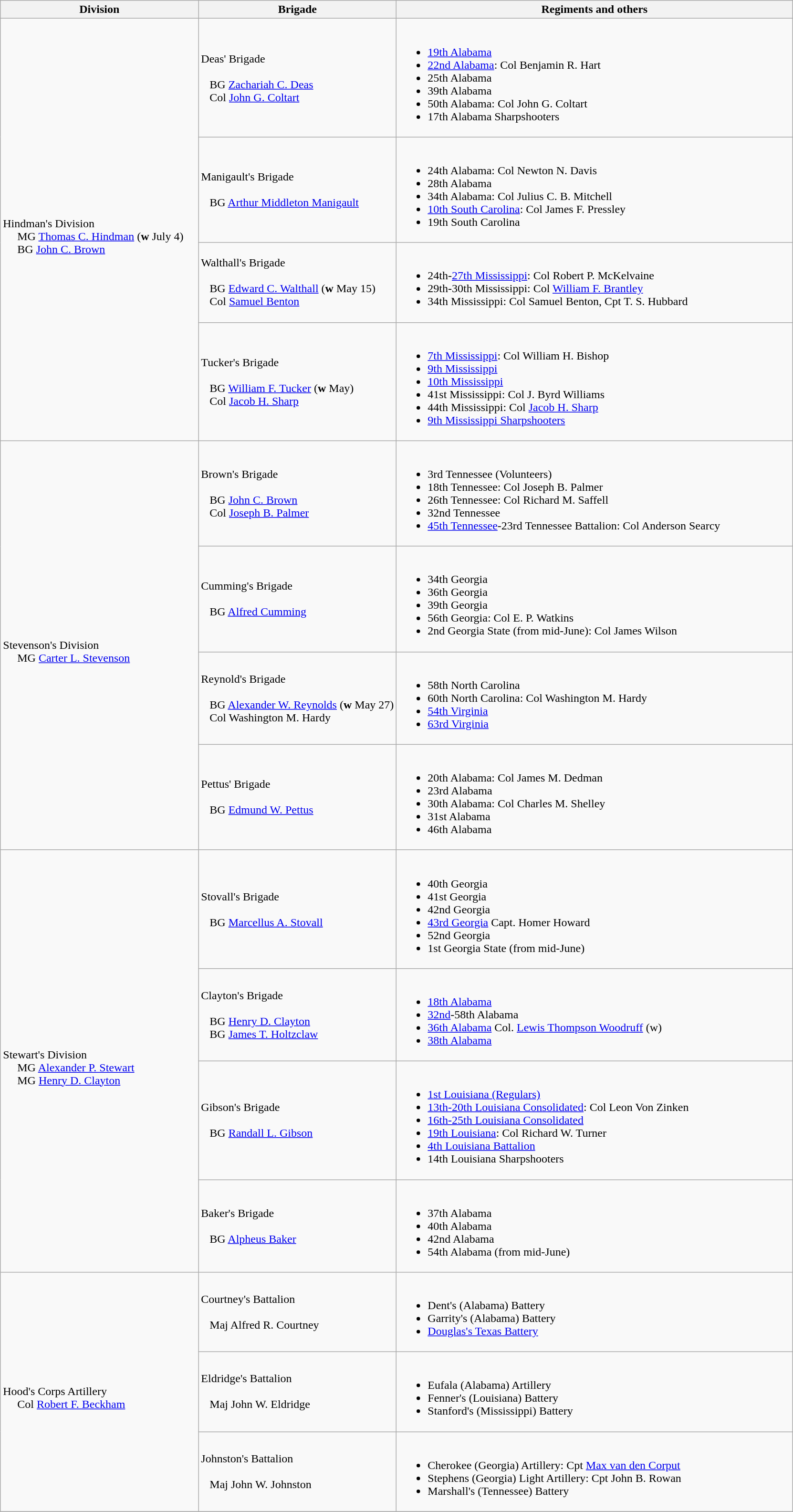<table class="wikitable">
<tr>
<th width=25%>Division</th>
<th width=25%>Brigade</th>
<th>Regiments and others</th>
</tr>
<tr>
<td rowspan=4><br>Hindman's Division
<br>    
MG <a href='#'>Thomas C. Hindman</a> (<strong>w</strong> July 4)<br>    
BG <a href='#'>John C. Brown</a></td>
<td>Deas' Brigade<br><br>  
BG <a href='#'>Zachariah C. Deas</a><br>  
Col <a href='#'>John G. Coltart</a></td>
<td><br><ul><li><a href='#'>19th Alabama</a></li><li><a href='#'>22nd Alabama</a>: Col Benjamin R. Hart</li><li>25th Alabama</li><li>39th Alabama</li><li>50th Alabama: Col John G. Coltart</li><li>17th Alabama Sharpshooters</li></ul></td>
</tr>
<tr>
<td>Manigault's Brigade<br><br>  
BG <a href='#'>Arthur Middleton Manigault</a></td>
<td><br><ul><li>24th Alabama: Col Newton N. Davis</li><li>28th Alabama</li><li>34th Alabama: Col Julius C. B. Mitchell</li><li><a href='#'>10th South Carolina</a>: Col James F. Pressley</li><li>19th South Carolina</li></ul></td>
</tr>
<tr>
<td>Walthall's Brigade<br><br>  
BG <a href='#'>Edward C. Walthall</a> (<strong>w</strong> May 15)<br>  
Col <a href='#'>Samuel Benton</a></td>
<td><br><ul><li>24th-<a href='#'>27th Mississippi</a>: Col Robert P. McKelvaine</li><li>29th-30th Mississippi: Col <a href='#'>William F. Brantley</a></li><li>34th Mississippi: Col Samuel Benton, Cpt T. S. Hubbard</li></ul></td>
</tr>
<tr>
<td>Tucker's Brigade<br><br>  
BG <a href='#'>William F. Tucker</a> (<strong>w</strong> May)<br>  
Col <a href='#'>Jacob H. Sharp</a></td>
<td><br><ul><li><a href='#'>7th Mississippi</a>: Col William H. Bishop</li><li><a href='#'>9th Mississippi</a></li><li><a href='#'>10th Mississippi</a></li><li>41st Mississippi: Col J. Byrd Williams</li><li>44th Mississippi: Col <a href='#'>Jacob H. Sharp</a></li><li><a href='#'>9th Mississippi Sharpshooters</a></li></ul></td>
</tr>
<tr>
<td rowspan=4><br>Stevenson's Division
<br>    
MG <a href='#'>Carter L. Stevenson</a><br></td>
<td>Brown's Brigade<br><br>  
BG <a href='#'>John C. Brown</a><br>  
Col <a href='#'>Joseph B. Palmer</a></td>
<td><br><ul><li>3rd Tennessee (Volunteers)</li><li>18th Tennessee: Col Joseph B. Palmer</li><li>26th Tennessee: Col Richard M. Saffell</li><li>32nd Tennessee</li><li><a href='#'>45th Tennessee</a>-23rd Tennessee Battalion: Col Anderson Searcy</li></ul></td>
</tr>
<tr>
<td>Cumming's Brigade<br><br>  
BG <a href='#'>Alfred Cumming</a></td>
<td><br><ul><li>34th Georgia</li><li>36th Georgia</li><li>39th Georgia</li><li>56th Georgia: Col E. P. Watkins</li><li>2nd Georgia State (from mid-June): Col James Wilson</li></ul></td>
</tr>
<tr>
<td>Reynold's Brigade<br><br>  
BG <a href='#'>Alexander W. Reynolds</a> (<strong>w</strong> May 27)<br>  
Col Washington M. Hardy</td>
<td><br><ul><li>58th North Carolina</li><li>60th North Carolina: Col Washington M. Hardy</li><li><a href='#'>54th Virginia</a></li><li><a href='#'>63rd Virginia</a></li></ul></td>
</tr>
<tr>
<td>Pettus' Brigade<br><br>  
BG <a href='#'>Edmund W. Pettus</a></td>
<td><br><ul><li>20th Alabama: Col James M. Dedman</li><li>23rd Alabama</li><li>30th Alabama: Col Charles M. Shelley</li><li>31st Alabama</li><li>46th Alabama</li></ul></td>
</tr>
<tr>
<td rowspan=4><br>Stewart's Division
<br>    
MG <a href='#'>Alexander P. Stewart</a><br>    
MG <a href='#'>Henry D. Clayton</a></td>
<td>Stovall's Brigade<br><br>  
BG <a href='#'>Marcellus A. Stovall</a></td>
<td><br><ul><li>40th Georgia</li><li>41st Georgia</li><li>42nd Georgia</li><li><a href='#'>43rd Georgia</a> Capt. Homer Howard</li><li>52nd Georgia</li><li>1st Georgia State (from mid-June)</li></ul></td>
</tr>
<tr>
<td>Clayton's Brigade<br><br>  
BG <a href='#'>Henry D. Clayton</a><br>  
BG <a href='#'>James T. Holtzclaw</a></td>
<td><br><ul><li><a href='#'>18th Alabama</a></li><li><a href='#'>32nd</a>-58th Alabama</li><li><a href='#'>36th Alabama</a> Col. <a href='#'>Lewis Thompson Woodruff</a> (w)</li><li><a href='#'>38th Alabama</a></li></ul></td>
</tr>
<tr>
<td>Gibson's Brigade<br><br>  
BG <a href='#'>Randall L. Gibson</a></td>
<td><br><ul><li><a href='#'>1st Louisiana (Regulars)</a></li><li><a href='#'>13th-20th Louisiana Consolidated</a>: Col Leon Von Zinken</li><li><a href='#'>16th-25th Louisiana Consolidated</a></li><li><a href='#'>19th Louisiana</a>: Col Richard W. Turner</li><li><a href='#'>4th Louisiana Battalion</a></li><li>14th Louisiana Sharpshooters</li></ul></td>
</tr>
<tr>
<td>Baker's Brigade<br><br>  
BG <a href='#'>Alpheus Baker</a></td>
<td><br><ul><li>37th Alabama</li><li>40th Alabama</li><li>42nd Alabama</li><li>54th Alabama (from mid-June)</li></ul></td>
</tr>
<tr>
<td rowspan=3><br>Hood's Corps Artillery
<br>    
Col <a href='#'>Robert F. Beckham</a></td>
<td>Courtney's Battalion<br><br>  
Maj Alfred R. Courtney</td>
<td><br><ul><li>Dent's (Alabama) Battery</li><li>Garrity's (Alabama) Battery</li><li><a href='#'>Douglas's Texas Battery</a></li></ul></td>
</tr>
<tr>
<td>Eldridge's Battalion<br><br>  
Maj John W. Eldridge</td>
<td><br><ul><li>Eufala (Alabama) Artillery</li><li>Fenner's (Louisiana) Battery</li><li>Stanford's (Mississippi) Battery</li></ul></td>
</tr>
<tr>
<td>Johnston's Battalion<br><br>  
Maj John W. Johnston</td>
<td><br><ul><li>Cherokee (Georgia) Artillery: Cpt <a href='#'>Max van den Corput</a></li><li>Stephens (Georgia) Light Artillery: Cpt John B. Rowan</li><li>Marshall's (Tennessee) Battery</li></ul></td>
</tr>
<tr>
</tr>
</table>
